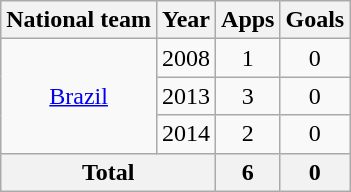<table class="wikitable" style="text-align: center;">
<tr>
<th>National team</th>
<th>Year</th>
<th>Apps</th>
<th>Goals</th>
</tr>
<tr>
<td rowspan="3"><a href='#'>Brazil</a></td>
<td>2008</td>
<td>1</td>
<td>0</td>
</tr>
<tr>
<td>2013</td>
<td>3</td>
<td>0</td>
</tr>
<tr>
<td>2014</td>
<td>2</td>
<td>0</td>
</tr>
<tr>
<th colspan="2">Total</th>
<th>6</th>
<th>0</th>
</tr>
</table>
